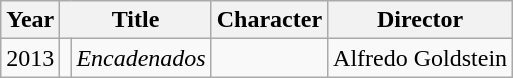<table class="wikitable">
<tr>
<th>Year</th>
<th colspan="2">Title</th>
<th>Character</th>
<th>Director</th>
</tr>
<tr>
<td>2013</td>
<td></td>
<td><em>Encadenados</em></td>
<td></td>
<td>Alfredo Goldstein </td>
</tr>
</table>
